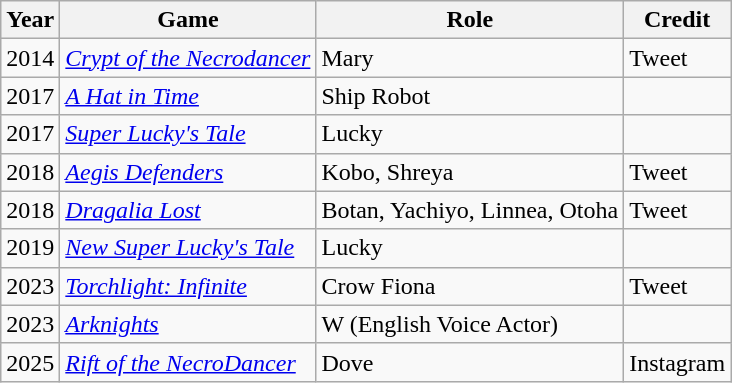<table class = "wikitable sortable">
<tr>
<th>Year</th>
<th>Game</th>
<th>Role</th>
<th>Credit</th>
</tr>
<tr>
<td>2014</td>
<td><em><a href='#'>Crypt of the Necrodancer</a></em></td>
<td>Mary</td>
<td>Tweet</td>
</tr>
<tr>
<td>2017</td>
<td><em><a href='#'>A Hat in Time</a></em></td>
<td>Ship Robot</td>
<td></td>
</tr>
<tr>
<td>2017</td>
<td><em><a href='#'>Super Lucky's Tale</a></em></td>
<td>Lucky</td>
<td></td>
</tr>
<tr>
<td>2018</td>
<td><em><a href='#'>Aegis Defenders</a></em></td>
<td>Kobo, Shreya</td>
<td>Tweet</td>
</tr>
<tr>
<td>2018</td>
<td><em><a href='#'>Dragalia Lost</a></em></td>
<td>Botan, Yachiyo, Linnea, Otoha</td>
<td>Tweet</td>
</tr>
<tr>
<td>2019</td>
<td><em><a href='#'>New Super Lucky's Tale</a></em></td>
<td>Lucky</td>
<td></td>
</tr>
<tr>
<td>2023</td>
<td><em><a href='#'>Torchlight: Infinite</a></em></td>
<td>Crow Fiona</td>
<td>Tweet</td>
</tr>
<tr>
<td>2023</td>
<td><em><a href='#'>Arknights</a></em></td>
<td>W (English Voice Actor)</td>
<td></td>
</tr>
<tr>
<td>2025</td>
<td><em><a href='#'>Rift of the NecroDancer</a></em></td>
<td>Dove</td>
<td>Instagram</td>
</tr>
</table>
